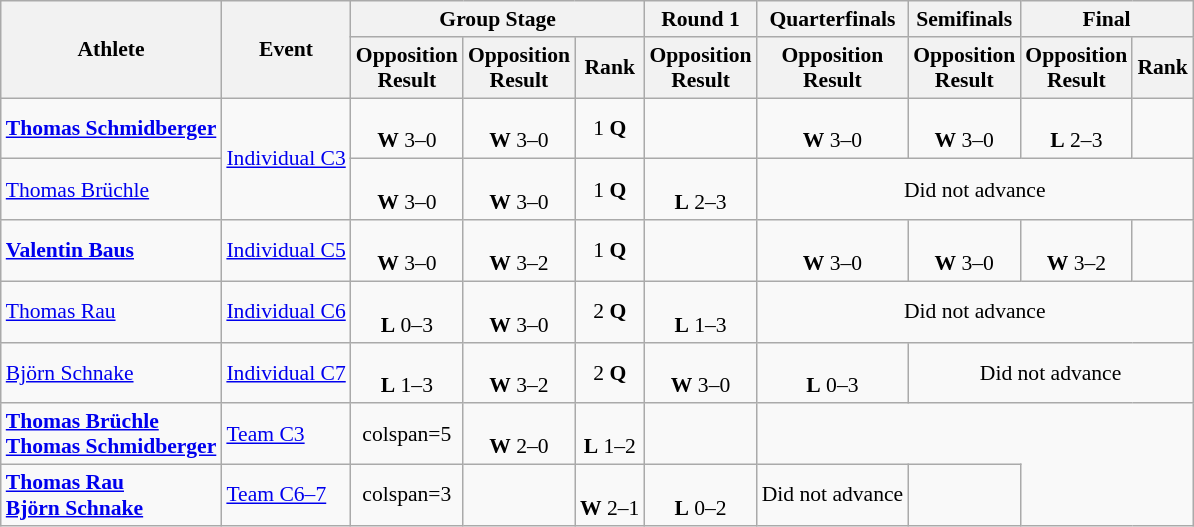<table class=wikitable style="font-size:90%">
<tr>
<th rowspan="2">Athlete</th>
<th rowspan="2">Event</th>
<th colspan="3">Group Stage</th>
<th>Round 1</th>
<th>Quarterfinals</th>
<th>Semifinals</th>
<th colspan="2">Final</th>
</tr>
<tr>
<th>Opposition<br>Result</th>
<th>Opposition<br>Result</th>
<th>Rank</th>
<th>Opposition<br>Result</th>
<th>Opposition<br>Result</th>
<th>Opposition<br>Result</th>
<th>Opposition<br>Result</th>
<th>Rank</th>
</tr>
<tr align=center>
<td align=left><strong><a href='#'>Thomas Schmidberger</a></strong></td>
<td rowspan="2" align="left"><a href='#'>Individual C3</a></td>
<td><br><strong>W</strong> 3–0</td>
<td><br><strong>W</strong> 3–0</td>
<td>1 <strong>Q</strong></td>
<td></td>
<td><br><strong>W</strong> 3–0</td>
<td><br><strong>W</strong> 3–0</td>
<td><br><strong>L</strong> 2–3</td>
<td></td>
</tr>
<tr align=center>
<td align=left><a href='#'>Thomas Brüchle</a></td>
<td><br><strong>W</strong> 3–0</td>
<td><br><strong>W</strong> 3–0</td>
<td>1 <strong>Q</strong></td>
<td><br><strong>L</strong> 2–3</td>
<td colspan=4>Did not advance</td>
</tr>
<tr align=center>
<td align=left><strong><a href='#'>Valentin Baus</a></strong></td>
<td align=left><a href='#'>Individual C5</a></td>
<td><br><strong>W</strong> 3–0</td>
<td><br><strong>W</strong> 3–2</td>
<td>1 <strong>Q</strong></td>
<td></td>
<td><br><strong>W</strong> 3–0</td>
<td><br><strong>W</strong> 3–0</td>
<td><br><strong>W</strong> 3–2</td>
<td></td>
</tr>
<tr align=center>
<td align=left><a href='#'>Thomas Rau</a></td>
<td align=left><a href='#'>Individual C6</a></td>
<td><br><strong>L</strong> 0–3</td>
<td><br><strong>W</strong> 3–0</td>
<td>2 <strong>Q</strong></td>
<td><br><strong>L</strong> 1–3</td>
<td colspan=4>Did not advance</td>
</tr>
<tr align=center>
<td align=left><a href='#'>Björn Schnake</a></td>
<td align=left><a href='#'>Individual C7</a></td>
<td><br><strong>L</strong> 1–3</td>
<td><br><strong>W</strong> 3–2</td>
<td>2 <strong>Q</strong></td>
<td><br><strong>W</strong> 3–0</td>
<td><br><strong>L</strong> 0–3</td>
<td colspan=3>Did not advance</td>
</tr>
<tr align=center>
<td align=left><strong><a href='#'>Thomas Brüchle</a><br><a href='#'>Thomas Schmidberger</a></strong></td>
<td align=left><a href='#'>Team C3</a></td>
<td>colspan=5</td>
<td><br><strong>W</strong> 2–0</td>
<td><br><strong>L</strong> 1–2</td>
<td></td>
</tr>
<tr align=center>
<td align=left><strong><a href='#'>Thomas Rau</a><br><a href='#'>Björn Schnake</a></strong></td>
<td align=left><a href='#'>Team C6–7</a></td>
<td>colspan=3</td>
<td></td>
<td><br><strong>W</strong> 2–1</td>
<td><br><strong>L</strong> 0–2</td>
<td>Did not advance</td>
<td></td>
</tr>
</table>
